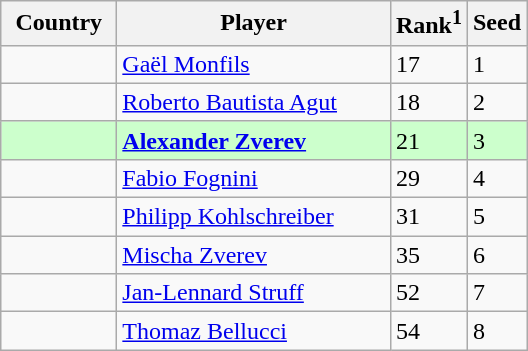<table class=wikitable>
<tr>
<th width="70">Country</th>
<th width="175">Player</th>
<th>Rank<sup>1</sup></th>
<th>Seed</th>
</tr>
<tr>
<td></td>
<td><a href='#'>Gaël Monfils</a></td>
<td>17</td>
<td>1</td>
</tr>
<tr>
<td></td>
<td><a href='#'>Roberto Bautista Agut</a></td>
<td>18</td>
<td>2</td>
</tr>
<tr style="background:#cfc;">
<td></td>
<td><strong><a href='#'>Alexander Zverev</a></strong></td>
<td>21</td>
<td>3</td>
</tr>
<tr>
<td></td>
<td><a href='#'>Fabio Fognini</a></td>
<td>29</td>
<td>4</td>
</tr>
<tr>
<td></td>
<td><a href='#'>Philipp Kohlschreiber</a></td>
<td>31</td>
<td>5</td>
</tr>
<tr>
<td></td>
<td><a href='#'>Mischa Zverev</a></td>
<td>35</td>
<td>6</td>
</tr>
<tr>
<td></td>
<td><a href='#'>Jan-Lennard Struff</a></td>
<td>52</td>
<td>7</td>
</tr>
<tr>
<td></td>
<td><a href='#'>Thomaz Bellucci</a></td>
<td>54</td>
<td>8</td>
</tr>
</table>
